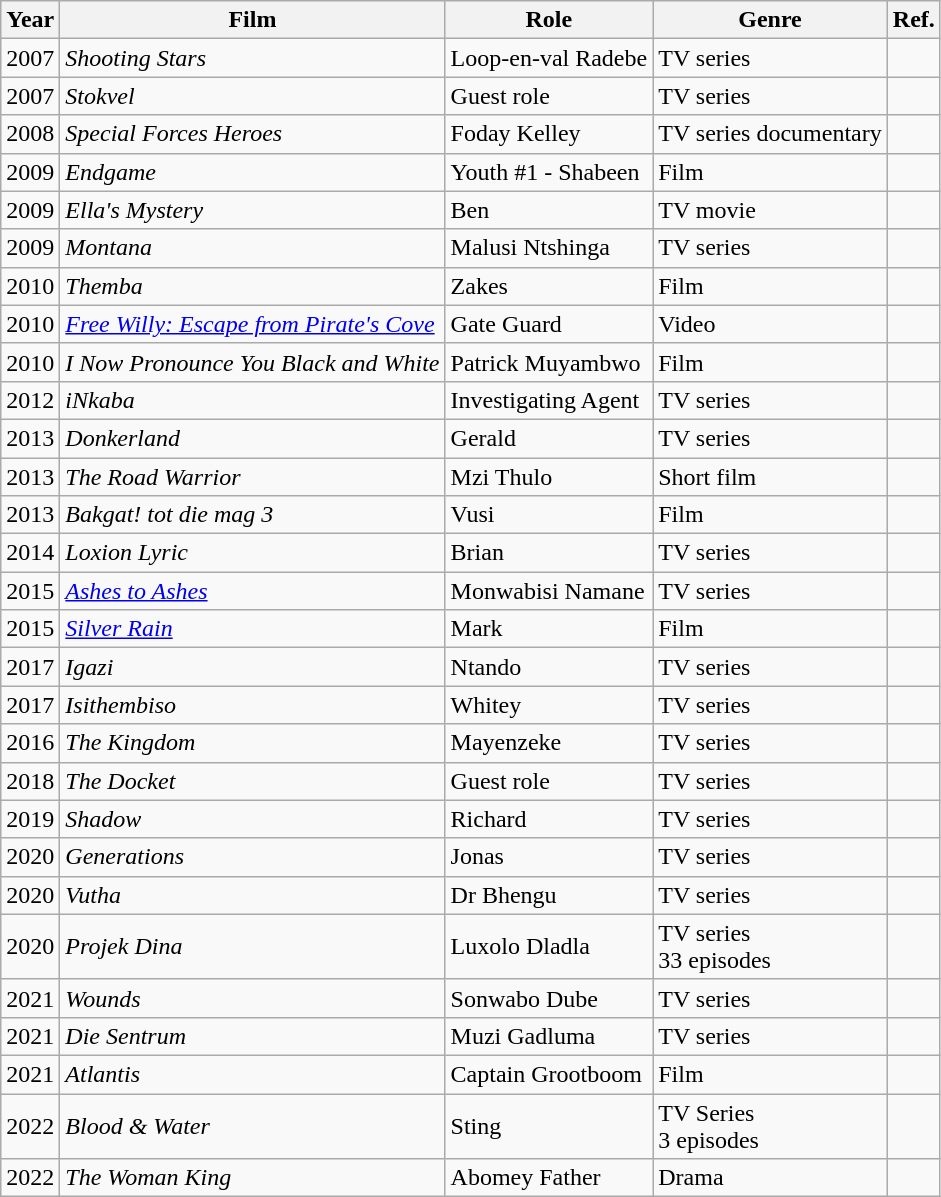<table class="wikitable">
<tr>
<th>Year</th>
<th>Film</th>
<th>Role</th>
<th>Genre</th>
<th>Ref.</th>
</tr>
<tr>
<td>2007</td>
<td><em>Shooting Stars</em></td>
<td>Loop-en-val Radebe</td>
<td>TV series</td>
<td></td>
</tr>
<tr>
<td>2007</td>
<td><em>Stokvel</em></td>
<td>Guest role</td>
<td>TV series</td>
<td></td>
</tr>
<tr>
<td>2008</td>
<td><em>Special Forces Heroes</em></td>
<td>Foday Kelley</td>
<td>TV series documentary</td>
<td></td>
</tr>
<tr>
<td>2009</td>
<td><em>Endgame</em></td>
<td>Youth #1 - Shabeen</td>
<td>Film</td>
<td></td>
</tr>
<tr>
<td>2009</td>
<td><em>Ella's Mystery</em></td>
<td>Ben</td>
<td>TV movie</td>
<td></td>
</tr>
<tr>
<td>2009</td>
<td><em>Montana</em></td>
<td>Malusi Ntshinga</td>
<td>TV series</td>
<td></td>
</tr>
<tr>
<td>2010</td>
<td><em>Themba</em></td>
<td>Zakes</td>
<td>Film</td>
<td></td>
</tr>
<tr>
<td>2010</td>
<td><em><a href='#'>Free Willy: Escape from Pirate's Cove</a></em></td>
<td>Gate Guard</td>
<td>Video</td>
<td></td>
</tr>
<tr>
<td>2010</td>
<td><em>I Now Pronounce You Black and White</em></td>
<td>Patrick Muyambwo</td>
<td>Film</td>
<td></td>
</tr>
<tr>
<td>2012</td>
<td><em>iNkaba</em></td>
<td>Investigating Agent</td>
<td>TV series</td>
<td></td>
</tr>
<tr>
<td>2013</td>
<td><em>Donkerland</em></td>
<td>Gerald</td>
<td>TV series</td>
<td></td>
</tr>
<tr>
<td>2013</td>
<td><em>The Road Warrior</em></td>
<td>Mzi Thulo</td>
<td>Short film</td>
<td></td>
</tr>
<tr>
<td>2013</td>
<td><em>Bakgat! tot die mag 3</em></td>
<td>Vusi</td>
<td>Film</td>
<td></td>
</tr>
<tr>
<td>2014</td>
<td><em>Loxion Lyric</em></td>
<td>Brian</td>
<td>TV series</td>
<td></td>
</tr>
<tr>
<td>2015</td>
<td><em><a href='#'>Ashes to Ashes</a></em></td>
<td>Monwabisi Namane</td>
<td>TV series</td>
<td></td>
</tr>
<tr>
<td>2015</td>
<td><em><a href='#'>Silver Rain</a></em></td>
<td>Mark</td>
<td>Film</td>
<td></td>
</tr>
<tr>
<td>2017</td>
<td><em>Igazi</em></td>
<td>Ntando</td>
<td>TV series</td>
<td></td>
</tr>
<tr>
<td>2017</td>
<td><em>Isithembiso</em></td>
<td>Whitey</td>
<td>TV series</td>
<td></td>
</tr>
<tr>
<td>2016</td>
<td><em>The Kingdom</em></td>
<td>Mayenzeke</td>
<td>TV series</td>
<td></td>
</tr>
<tr>
<td>2018</td>
<td><em>The Docket</em></td>
<td>Guest role</td>
<td>TV series</td>
<td></td>
</tr>
<tr>
<td>2019</td>
<td><em>Shadow</em></td>
<td>Richard</td>
<td>TV series</td>
<td></td>
</tr>
<tr>
<td>2020</td>
<td><em>Generations</em></td>
<td>Jonas</td>
<td>TV series</td>
<td></td>
</tr>
<tr>
<td>2020</td>
<td><em>Vutha</em></td>
<td>Dr Bhengu</td>
<td>TV series</td>
<td></td>
</tr>
<tr>
<td>2020</td>
<td><em>Projek Dina</em></td>
<td>Luxolo Dladla</td>
<td>TV series<br>33 episodes</td>
<td></td>
</tr>
<tr>
<td>2021</td>
<td><em>Wounds</em></td>
<td>Sonwabo Dube</td>
<td>TV series</td>
<td></td>
</tr>
<tr>
<td>2021</td>
<td><em>Die Sentrum</em></td>
<td>Muzi Gadluma</td>
<td>TV series</td>
<td></td>
</tr>
<tr>
<td>2021</td>
<td><em>Atlantis</em></td>
<td>Captain Grootboom</td>
<td>Film</td>
<td></td>
</tr>
<tr>
<td>2022</td>
<td><em>Blood & Water</em></td>
<td>Sting</td>
<td>TV Series<br>3 episodes</td>
<td></td>
</tr>
<tr>
<td>2022</td>
<td><em>The Woman King</em></td>
<td>Abomey Father</td>
<td>Drama</td>
<td></td>
</tr>
</table>
